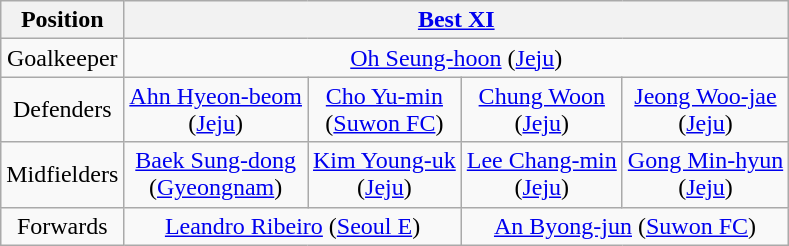<table class="wikitable" style="text-align:center;">
<tr>
<th>Position</th>
<th colspan="4"><a href='#'>Best XI</a></th>
</tr>
<tr>
<td align=center>Goalkeeper</td>
<td colspan="4"> <a href='#'>Oh Seung-hoon</a> (<a href='#'>Jeju</a>)</td>
</tr>
<tr>
<td align=center>Defenders</td>
<td> <a href='#'>Ahn Hyeon-beom</a><br> (<a href='#'>Jeju</a>)</td>
<td> <a href='#'>Cho Yu-min</a><br> (<a href='#'>Suwon FC</a>)</td>
<td> <a href='#'>Chung Woon</a><br> (<a href='#'>Jeju</a>)</td>
<td> <a href='#'>Jeong Woo-jae</a><br> (<a href='#'>Jeju</a>)</td>
</tr>
<tr>
<td align=center>Midfielders</td>
<td> <a href='#'>Baek Sung-dong</a><br> (<a href='#'>Gyeongnam</a>)</td>
<td> <a href='#'>Kim Young-uk</a><br> (<a href='#'>Jeju</a>)</td>
<td> <a href='#'>Lee Chang-min</a><br> (<a href='#'>Jeju</a>)</td>
<td> <a href='#'>Gong Min-hyun</a><br> (<a href='#'>Jeju</a>)</td>
</tr>
<tr>
<td align=center>Forwards</td>
<td colspan="2"> <a href='#'>Leandro Ribeiro</a> (<a href='#'>Seoul E</a>)</td>
<td colspan="2"> <a href='#'>An Byong-jun</a> (<a href='#'>Suwon FC</a>)</td>
</tr>
</table>
